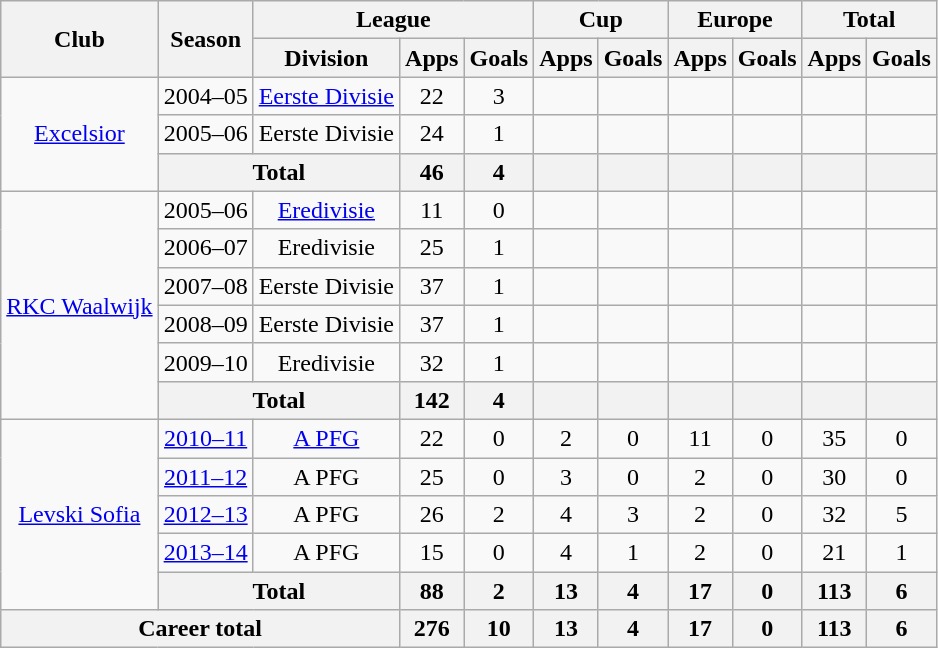<table class="wikitable" style="text-align:center">
<tr>
<th rowspan="2">Club</th>
<th rowspan="2">Season</th>
<th colspan="3">League</th>
<th colspan="2">Cup</th>
<th colspan="2">Europe</th>
<th colspan="2">Total</th>
</tr>
<tr>
<th>Division</th>
<th>Apps</th>
<th>Goals</th>
<th>Apps</th>
<th>Goals</th>
<th>Apps</th>
<th>Goals</th>
<th>Apps</th>
<th>Goals</th>
</tr>
<tr>
<td rowspan="3"><a href='#'>Excelsior</a></td>
<td>2004–05</td>
<td><a href='#'>Eerste Divisie</a></td>
<td>22</td>
<td>3</td>
<td></td>
<td></td>
<td></td>
<td></td>
<td></td>
<td></td>
</tr>
<tr>
<td>2005–06</td>
<td>Eerste Divisie</td>
<td>24</td>
<td>1</td>
<td></td>
<td></td>
<td></td>
<td></td>
<td></td>
<td></td>
</tr>
<tr>
<th colspan="2">Total</th>
<th>46</th>
<th>4</th>
<th></th>
<th></th>
<th></th>
<th></th>
<th></th>
<th></th>
</tr>
<tr>
<td rowspan="6"><a href='#'>RKC Waalwijk</a></td>
<td>2005–06</td>
<td><a href='#'>Eredivisie</a></td>
<td>11</td>
<td>0</td>
<td></td>
<td></td>
<td></td>
<td></td>
<td></td>
<td></td>
</tr>
<tr>
<td>2006–07</td>
<td>Eredivisie</td>
<td>25</td>
<td>1</td>
<td></td>
<td></td>
<td></td>
<td></td>
<td></td>
<td></td>
</tr>
<tr>
<td>2007–08</td>
<td>Eerste Divisie</td>
<td>37</td>
<td>1</td>
<td></td>
<td></td>
<td></td>
<td></td>
<td></td>
<td></td>
</tr>
<tr>
<td>2008–09</td>
<td>Eerste Divisie</td>
<td>37</td>
<td>1</td>
<td></td>
<td></td>
<td></td>
<td></td>
<td></td>
<td></td>
</tr>
<tr>
<td>2009–10</td>
<td>Eredivisie</td>
<td>32</td>
<td>1</td>
<td></td>
<td></td>
<td></td>
<td></td>
<td></td>
<td></td>
</tr>
<tr>
<th colspan="2">Total</th>
<th>142</th>
<th>4</th>
<th></th>
<th></th>
<th></th>
<th></th>
<th></th>
<th></th>
</tr>
<tr>
<td rowspan="5"><a href='#'>Levski Sofia</a></td>
<td><a href='#'>2010–11</a></td>
<td><a href='#'>A PFG</a></td>
<td>22</td>
<td>0</td>
<td>2</td>
<td>0</td>
<td>11</td>
<td>0</td>
<td>35</td>
<td>0</td>
</tr>
<tr>
<td><a href='#'>2011–12</a></td>
<td>A PFG</td>
<td>25</td>
<td>0</td>
<td>3</td>
<td>0</td>
<td>2</td>
<td>0</td>
<td>30</td>
<td>0</td>
</tr>
<tr>
<td><a href='#'>2012–13</a></td>
<td>A PFG</td>
<td>26</td>
<td>2</td>
<td>4</td>
<td>3</td>
<td>2</td>
<td>0</td>
<td>32</td>
<td>5</td>
</tr>
<tr>
<td><a href='#'>2013–14</a></td>
<td>A PFG</td>
<td>15</td>
<td>0</td>
<td>4</td>
<td>1</td>
<td>2</td>
<td>0</td>
<td>21</td>
<td>1</td>
</tr>
<tr>
<th colspan="2">Total</th>
<th>88</th>
<th>2</th>
<th>13</th>
<th>4</th>
<th>17</th>
<th>0</th>
<th>113</th>
<th>6</th>
</tr>
<tr>
<th colspan="3">Career total</th>
<th>276</th>
<th>10</th>
<th>13</th>
<th>4</th>
<th>17</th>
<th>0</th>
<th>113</th>
<th>6</th>
</tr>
</table>
